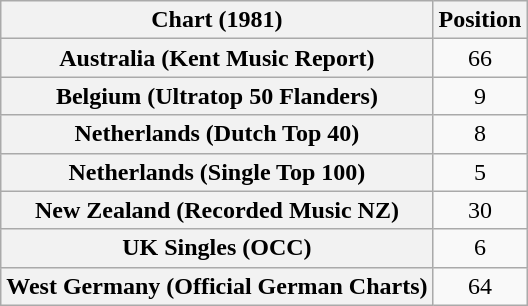<table class="wikitable sortable plainrowheaders" style="text-align:center">
<tr>
<th scope="col">Chart (1981)</th>
<th scope="col">Position</th>
</tr>
<tr>
<th scope="row">Australia (Kent Music Report)</th>
<td>66</td>
</tr>
<tr>
<th scope="row">Belgium (Ultratop 50 Flanders)</th>
<td>9</td>
</tr>
<tr>
<th scope="row">Netherlands (Dutch Top 40)</th>
<td>8</td>
</tr>
<tr>
<th scope="row">Netherlands (Single Top 100)</th>
<td>5</td>
</tr>
<tr>
<th scope="row">New Zealand (Recorded Music NZ)</th>
<td>30</td>
</tr>
<tr>
<th scope="row">UK Singles (OCC)</th>
<td>6</td>
</tr>
<tr>
<th scope="row">West Germany (Official German Charts)</th>
<td>64</td>
</tr>
</table>
